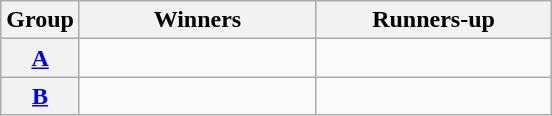<table class=wikitable>
<tr>
<th>Group</th>
<th width=150>Winners</th>
<th width=150>Runners-up</th>
</tr>
<tr>
<th><a href='#'>A</a></th>
<td></td>
<td></td>
</tr>
<tr>
<th><a href='#'>B</a></th>
<td></td>
<td></td>
</tr>
</table>
